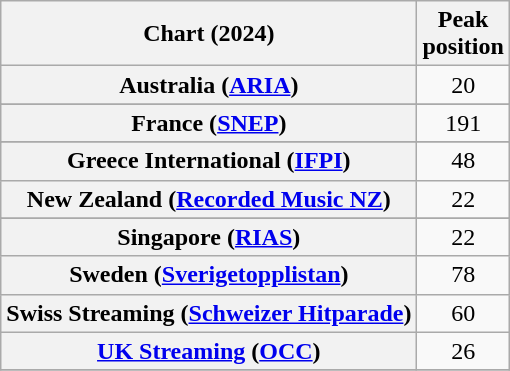<table class="wikitable sortable plainrowheaders" style="text-align:center">
<tr>
<th scope="col">Chart (2024)</th>
<th scope="col">Peak<br>position</th>
</tr>
<tr>
<th scope="row">Australia (<a href='#'>ARIA</a>)</th>
<td>20</td>
</tr>
<tr>
</tr>
<tr>
<th scope="row">France (<a href='#'>SNEP</a>)</th>
<td>191</td>
</tr>
<tr>
</tr>
<tr>
<th scope="row">Greece International (<a href='#'>IFPI</a>)</th>
<td>48</td>
</tr>
<tr>
<th scope="row">New Zealand (<a href='#'>Recorded Music NZ</a>)</th>
<td>22</td>
</tr>
<tr>
</tr>
<tr>
<th scope="row">Singapore (<a href='#'>RIAS</a>)</th>
<td>22</td>
</tr>
<tr>
<th scope="row">Sweden (<a href='#'>Sverigetopplistan</a>)</th>
<td>78</td>
</tr>
<tr>
<th scope="row">Swiss Streaming (<a href='#'>Schweizer Hitparade</a>)</th>
<td>60</td>
</tr>
<tr>
<th scope="row"><a href='#'>UK Streaming</a> (<a href='#'>OCC</a>)</th>
<td>26</td>
</tr>
<tr>
</tr>
</table>
